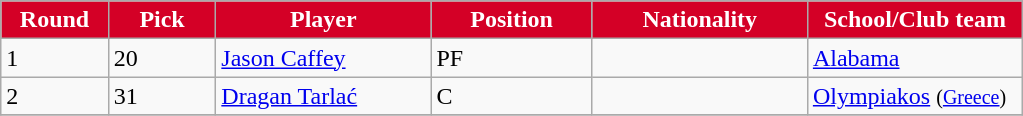<table class="wikitable sortable">
<tr>
<th style="background:#D40026;color:#FFFFFF" width="10%">Round</th>
<th style="background:#D40026;color:#FFFFFF" width="10%">Pick</th>
<th style="background:#D40026;color:#FFFFFF" width="20%">Player</th>
<th style="background:#D40026;color:#FFFFFF" width="15%">Position</th>
<th style="background:#D40026;color:#FFFFFF" width="20%">Nationality</th>
<th style="background:#D40026;color:#FFFFFF" width="20%">School/Club team</th>
</tr>
<tr>
<td>1</td>
<td>20</td>
<td><a href='#'>Jason Caffey</a></td>
<td>PF</td>
<td></td>
<td><a href='#'>Alabama</a></td>
</tr>
<tr>
<td>2</td>
<td>31</td>
<td><a href='#'>Dragan Tarlać</a></td>
<td>C</td>
<td></td>
<td><a href='#'>Olympiakos</a> <small>(<a href='#'>Greece</a>)</small></td>
</tr>
<tr>
</tr>
</table>
